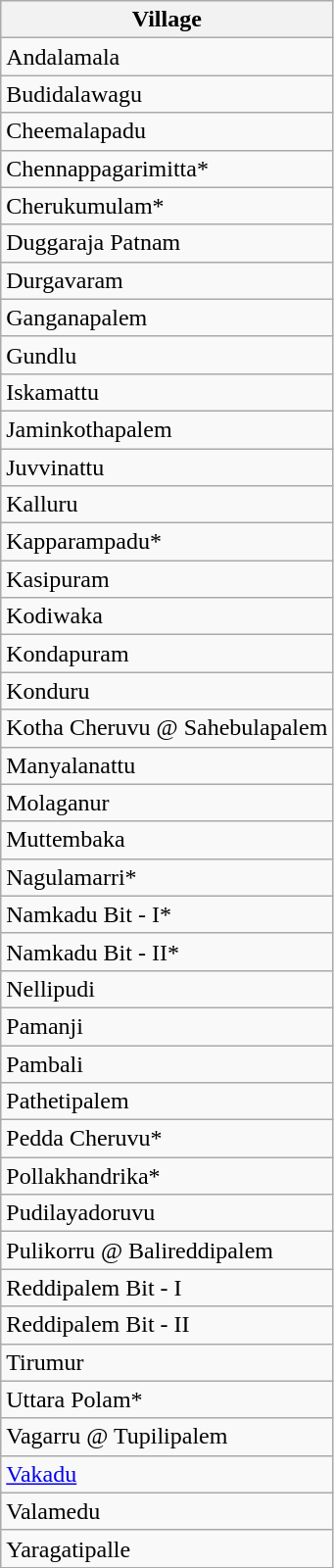<table class="wikitable sortable static-row-numbers static-row-header-hash">
<tr>
<th>Village</th>
</tr>
<tr>
<td>Andalamala</td>
</tr>
<tr>
<td>Budidalawagu</td>
</tr>
<tr>
<td>Cheemalapadu</td>
</tr>
<tr>
<td>Chennappagarimitta*</td>
</tr>
<tr>
<td>Cherukumulam*</td>
</tr>
<tr>
<td>Duggaraja Patnam</td>
</tr>
<tr>
<td>Durgavaram</td>
</tr>
<tr>
<td>Ganganapalem</td>
</tr>
<tr>
<td>Gundlu</td>
</tr>
<tr>
<td>Iskamattu</td>
</tr>
<tr>
<td>Jaminkothapalem</td>
</tr>
<tr>
<td>Juvvinattu</td>
</tr>
<tr>
<td>Kalluru</td>
</tr>
<tr>
<td>Kapparampadu*</td>
</tr>
<tr>
<td>Kasipuram</td>
</tr>
<tr>
<td>Kodiwaka</td>
</tr>
<tr>
<td>Kondapuram</td>
</tr>
<tr>
<td>Konduru</td>
</tr>
<tr>
<td>Kotha Cheruvu @ Sahebulapalem</td>
</tr>
<tr>
<td>Manyalanattu</td>
</tr>
<tr>
<td>Molaganur</td>
</tr>
<tr>
<td>Muttembaka</td>
</tr>
<tr>
<td>Nagulamarri*</td>
</tr>
<tr>
<td>Namkadu Bit - I*</td>
</tr>
<tr>
<td>Namkadu Bit - II*</td>
</tr>
<tr>
<td>Nellipudi</td>
</tr>
<tr>
<td>Pamanji</td>
</tr>
<tr>
<td>Pambali</td>
</tr>
<tr>
<td>Pathetipalem</td>
</tr>
<tr>
<td>Pedda Cheruvu*</td>
</tr>
<tr>
<td>Pollakhandrika*</td>
</tr>
<tr>
<td>Pudilayadoruvu</td>
</tr>
<tr>
<td>Pulikorru @ Balireddipalem</td>
</tr>
<tr>
<td>Reddipalem Bit - I</td>
</tr>
<tr>
<td>Reddipalem Bit - II</td>
</tr>
<tr>
<td>Tirumur</td>
</tr>
<tr>
<td>Uttara Polam*</td>
</tr>
<tr>
<td>Vagarru @ Tupilipalem</td>
</tr>
<tr>
<td><a href='#'>Vakadu</a></td>
</tr>
<tr>
<td>Valamedu</td>
</tr>
<tr>
<td>Yaragatipalle</td>
</tr>
</table>
